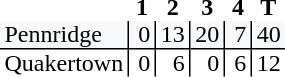<table style="border-collapse: collapse;">
<tr>
<th style="text-align: left;"></th>
<th style="text-align: center; padding: 0px 3px 0px 3px; width:12px;">1</th>
<th style="text-align: center; padding: 0px 3px 0px 3px; width:12px;">2</th>
<th style="text-align: center; padding: 0px 3px 0px 3px; width:12px;">3</th>
<th style="text-align: center; padding: 0px 3px 0px 3px; width:12px;">4</th>
<th style="text-align: center; padding: 0px 3px 0px 3px; width:12px;">T</th>
</tr>
<tr>
<td style="background: #f8f9fa; text-align: left; border-bottom: 1px solid black; padding: 0px 3px 0px 3px;">Pennridge</td>
<td style="background: #f8f9fa; border-left: 1px solid black; border-bottom: 1px solid black; text-align: right; padding: 0px 3px 0px 3px;">0</td>
<td style="background: #f8f9fa; border-left: 1px solid black; border-bottom: 1px solid black; text-align: right; padding: 0px 3px 0px 3px;">13</td>
<td style="background: #f8f9fa; border-left: 1px solid black; border-bottom: 1px solid black; text-align: right; padding: 0px 3px 0px 3px;">20</td>
<td style="background: #f8f9fa; border-left: 1px solid black; border-bottom: 1px solid black; text-align: right; padding: 0px 3px 0px 3px;">7</td>
<td style="background: #f8f9fa; border-left: 1px solid black; border-bottom: 1px solid black; text-align: right; padding: 0px 3px 0px 3px;">40</td>
</tr>
<tr>
<td style="text-align: left; padding: 0px 3px 0px 3px;">Quakertown</td>
<td style="border-left: 1px solid black; text-align: right; padding: 0px 3px 0px 3px;">0</td>
<td style="border-left: 1px solid black; text-align: right; padding: 0px 3px 0px 3px;">6</td>
<td style="border-left: 1px solid black; text-align: right; padding: 0px 3px 0px 3px;">0</td>
<td style="border-left: 1px solid black; text-align: right; padding: 0px 3px 0px 3px;">6</td>
<td style="border-left: 1px solid black; text-align: right; padding: 0px 3px 0px 3px;">12</td>
</tr>
</table>
